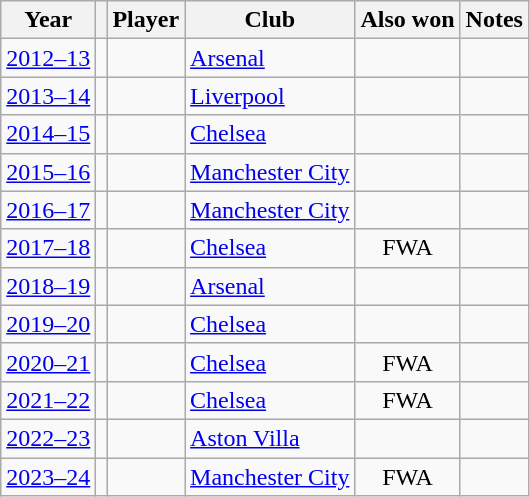<table class="sortable wikitable" style="text-align: center;">
<tr>
<th>Year</th>
<th></th>
<th>Player</th>
<th>Club</th>
<th>Also won</th>
<th class="unsortable" align=center>Notes</th>
</tr>
<tr>
<td><a href='#'>2012–13</a></td>
<td></td>
<td align=left></td>
<td align=left><a href='#'>Arsenal</a></td>
<td></td>
<td></td>
</tr>
<tr>
<td><a href='#'>2013–14</a></td>
<td></td>
<td align=left></td>
<td align=left><a href='#'>Liverpool</a></td>
<td></td>
<td></td>
</tr>
<tr>
<td><a href='#'>2014–15</a></td>
<td></td>
<td align=left></td>
<td align=left><a href='#'>Chelsea</a></td>
<td></td>
<td></td>
</tr>
<tr>
<td><a href='#'>2015–16</a></td>
<td></td>
<td align=left></td>
<td align=left><a href='#'>Manchester City</a></td>
<td></td>
<td></td>
</tr>
<tr>
<td><a href='#'>2016–17</a></td>
<td></td>
<td align=left></td>
<td align=left><a href='#'>Manchester City</a></td>
<td></td>
<td></td>
</tr>
<tr>
<td><a href='#'>2017–18</a></td>
<td></td>
<td align=left></td>
<td align=left><a href='#'>Chelsea</a></td>
<td>FWA</td>
<td></td>
</tr>
<tr>
<td><a href='#'>2018–19</a></td>
<td></td>
<td align=left></td>
<td align=left><a href='#'>Arsenal</a></td>
<td></td>
<td></td>
</tr>
<tr>
<td><a href='#'>2019–20</a></td>
<td></td>
<td align=left></td>
<td align=left><a href='#'>Chelsea</a></td>
<td></td>
<td></td>
</tr>
<tr>
<td><a href='#'>2020–21</a></td>
<td></td>
<td align=left></td>
<td align="left"><a href='#'>Chelsea</a></td>
<td>FWA</td>
<td></td>
</tr>
<tr>
<td><a href='#'>2021–22</a></td>
<td></td>
<td align=left></td>
<td align=left><a href='#'>Chelsea</a></td>
<td>FWA</td>
<td></td>
</tr>
<tr>
<td><a href='#'>2022–23</a></td>
<td></td>
<td align=left></td>
<td align=left><a href='#'>Aston Villa</a></td>
<td></td>
</tr>
<tr>
<td><a href='#'>2023–24</a></td>
<td></td>
<td align=left></td>
<td align=left><a href='#'>Manchester City</a></td>
<td>FWA</td>
<td></td>
</tr>
</table>
